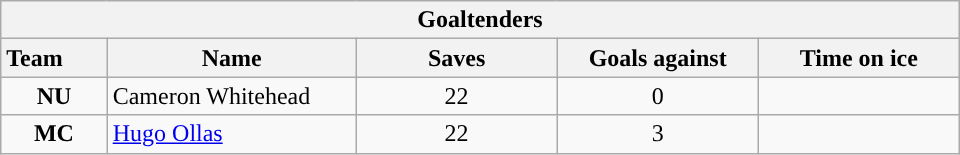<table class="wikitable" style="width:40em; text-align:right;">
<tr>
<th colspan=5>Goaltenders</th>
</tr>
<tr>
<th style="width:4em; text-align:left;">Team</th>
<th style="width:10em;">Name</th>
<th style="width:8em;">Saves</th>
<th style="width:8em;">Goals against</th>
<th style="width:8em;">Time on ice</th>
</tr>
<tr>
<td align=center><strong>NU</strong></td>
<td style="text-align:left;">Cameron Whitehead</td>
<td align=center>22</td>
<td align=center>0</td>
<td align=center></td>
</tr>
<tr>
<td align=center><strong>MC</strong></td>
<td style="text-align:left;"><a href='#'>Hugo Ollas</a></td>
<td align=center>22</td>
<td align=center>3</td>
<td align=center></td>
</tr>
</table>
